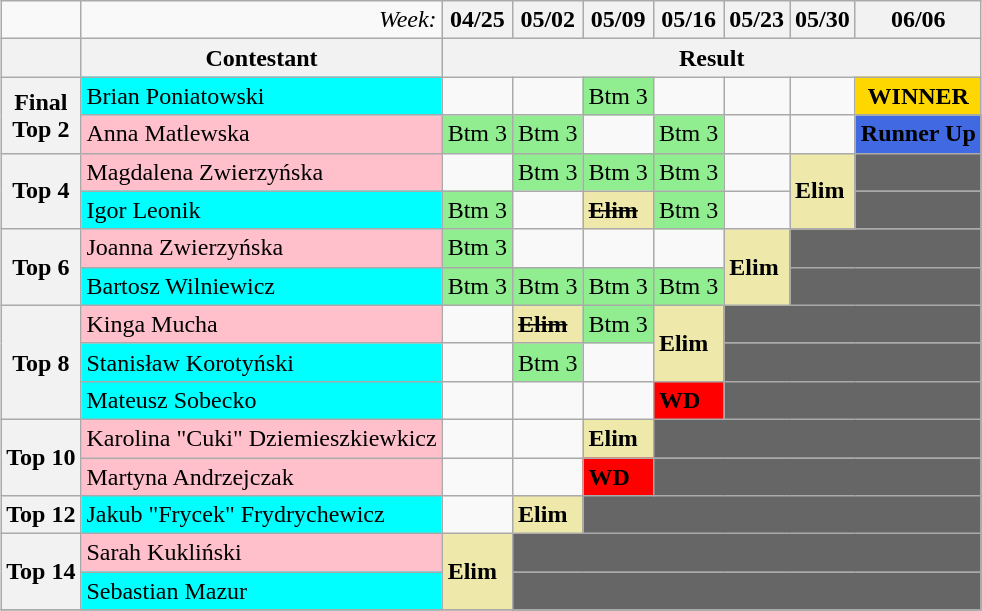<table class="wikitable" style="margin:1em auto;">
<tr>
<td></td>
<td align="right"><em>Week:</em></td>
<th>04/25</th>
<th>05/02</th>
<th>05/09</th>
<th>05/16</th>
<th>05/23</th>
<th>05/30</th>
<th>06/06</th>
</tr>
<tr>
<th></th>
<th>Contestant</th>
<th colspan="8" align="center">Result</th>
</tr>
<tr>
<th rowspan="2">Final<br>Top 2</th>
<td bgcolor="cyan">Brian Poniatowski</td>
<td></td>
<td></td>
<td style="background:lightgreen;">Btm 3</td>
<td></td>
<td></td>
<td></td>
<td bgcolor="gold" align="center"><strong>WINNER</strong></td>
</tr>
<tr>
<td bgcolor="pink">Anna Matlewska</td>
<td style="background:lightgreen;">Btm 3</td>
<td style="background:lightgreen;">Btm 3</td>
<td></td>
<td style="background:lightgreen;">Btm 3</td>
<td></td>
<td></td>
<td bgcolor="royalblue" align="center"><strong>Runner Up</strong></td>
</tr>
<tr>
<th rowspan="2">Top 4</th>
<td bgcolor="pink">Magdalena Zwierzyńska</td>
<td></td>
<td style="background:lightgreen;">Btm 3</td>
<td style="background:lightgreen;">Btm 3</td>
<td style="background:lightgreen;">Btm 3</td>
<td></td>
<td rowspan="2" bgcolor="palegoldenrod"><strong>Elim</strong></td>
<td colspan="2" bgcolor="666666"></td>
</tr>
<tr>
<td bgcolor="cyan">Igor Leonik</td>
<td style="background:lightgreen;">Btm 3</td>
<td></td>
<td bgcolor="palegoldenrod"><strong><s>Elim</s></strong></td>
<td style="background:lightgreen;">Btm 3</td>
<td></td>
<td colspan="2" bgcolor="666666"></td>
</tr>
<tr>
<th rowspan="2">Top 6</th>
<td bgcolor="pink">Joanna Zwierzyńska</td>
<td style="background:lightgreen;">Btm 3</td>
<td></td>
<td></td>
<td></td>
<td rowspan="2" bgcolor="palegoldenrod"><strong>Elim</strong></td>
<td colspan="2" bgcolor="666666"></td>
</tr>
<tr>
<td bgcolor="cyan">Bartosz Wilniewicz</td>
<td style="background:lightgreen;">Btm 3</td>
<td style="background:lightgreen;">Btm 3</td>
<td style="background:lightgreen;">Btm 3</td>
<td style="background:lightgreen;">Btm 3</td>
<td colspan="2" bgcolor="666666"></td>
</tr>
<tr>
<th rowspan="3">Top 8</th>
<td bgcolor="pink">Kinga Mucha</td>
<td></td>
<td bgcolor="palegoldenrod"><strong><s>Elim</s></strong></td>
<td style="background:lightgreen;">Btm 3</td>
<td rowspan="2" bgcolor="palegoldenrod"><strong>Elim</strong></td>
<td colspan="6" bgcolor="666666"></td>
</tr>
<tr>
<td bgcolor="cyan">Stanisław Korotyński</td>
<td></td>
<td style="background:lightgreen;">Btm 3</td>
<td></td>
<td colspan="6" bgcolor="666666"></td>
</tr>
<tr>
<td bgcolor="cyan">Mateusz Sobecko</td>
<td></td>
<td></td>
<td></td>
<td style="background:red;"><strong>WD</strong></td>
<td colspan="3" bgcolor="666666"></td>
</tr>
<tr>
<th rowspan="2">Top 10</th>
<td bgcolor="pink">Karolina "Cuki" Dziemieszkiewkicz</td>
<td></td>
<td></td>
<td bgcolor="palegoldenrod"><strong>Elim</strong></td>
<td colspan="4" bgcolor="666666"></td>
</tr>
<tr>
<td bgcolor="pink">Martyna Andrzejczak</td>
<td></td>
<td></td>
<td style="background:red;"><strong>WD</strong></td>
<td colspan="4" bgcolor="666666"></td>
</tr>
<tr>
<th>Top 12</th>
<td bgcolor="cyan">Jakub "Frycek" Frydrychewicz</td>
<td></td>
<td bgcolor="palegoldenrod"><strong>Elim</strong></td>
<td colspan="5" bgcolor="666666"></td>
</tr>
<tr>
<th rowspan="2">Top 14</th>
<td bgcolor="pink">Sarah Kukliński</td>
<td rowspan="2" bgcolor="palegoldenrod"><strong>Elim</strong></td>
<td colspan="6" bgcolor="666666"></td>
</tr>
<tr>
<td bgcolor="cyan">Sebastian Mazur</td>
<td colspan="6" bgcolor="666666"></td>
</tr>
<tr>
</tr>
</table>
